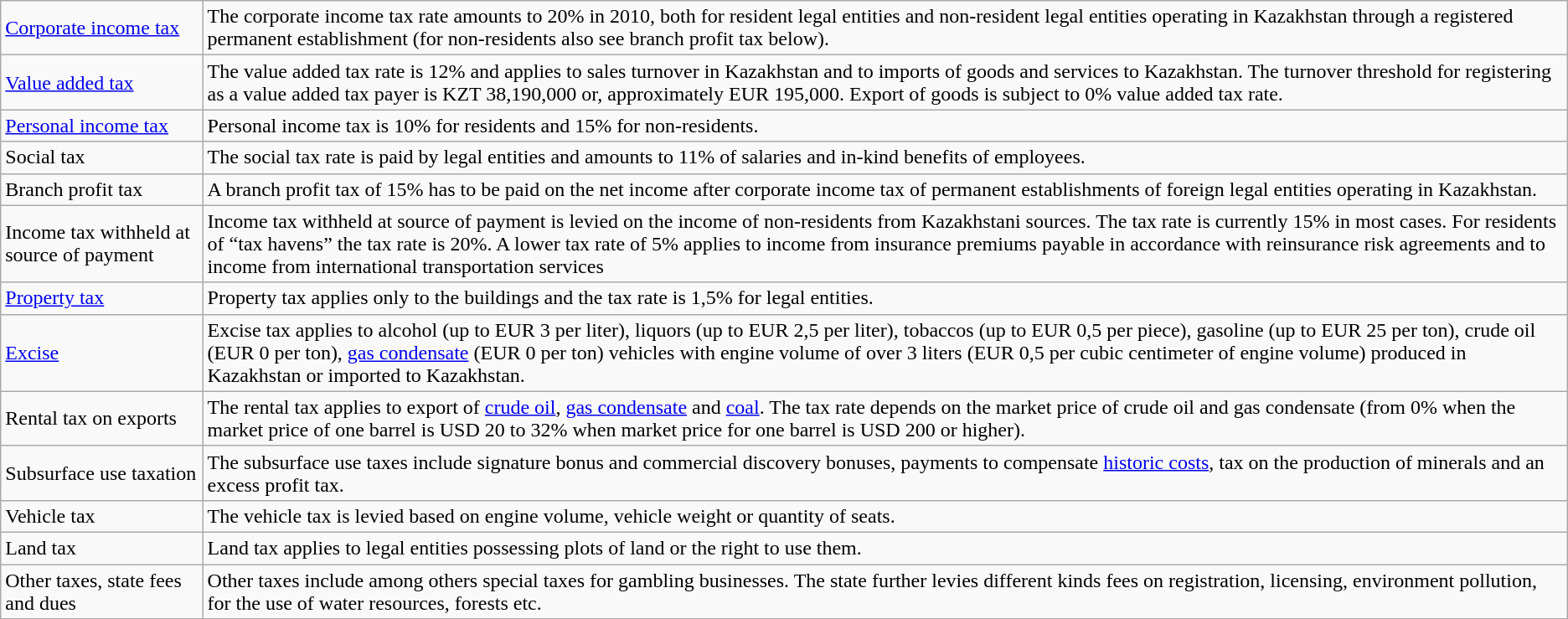<table class="wikitable">
<tr>
<td><a href='#'>Corporate income tax</a></td>
<td>The corporate income tax rate amounts to 20% in 2010, both for resident legal entities and non-resident legal entities operating in Kazakhstan through a registered permanent establishment (for non-residents also see branch profit tax below).</td>
</tr>
<tr>
<td><a href='#'>Value added tax</a></td>
<td>The value added tax rate is 12% and applies to sales turnover in Kazakhstan and to imports of goods and services to Kazakhstan. The turnover threshold for registering as a value added tax payer is KZT 38,190,000 or, approximately EUR 195,000. Export of goods is subject to 0% value added tax rate.</td>
</tr>
<tr>
<td><a href='#'>Personal income tax</a></td>
<td>Personal income tax is 10% for residents and 15% for non-residents.</td>
</tr>
<tr>
<td>Social tax</td>
<td>The social tax rate is paid by legal entities and amounts to 11% of salaries and in-kind benefits of employees.</td>
</tr>
<tr>
<td>Branch profit tax</td>
<td>A branch profit tax of 15% has to be paid on the net income after corporate income tax of permanent establishments of foreign legal entities operating in Kazakhstan.</td>
</tr>
<tr>
<td>Income tax withheld at source of payment</td>
<td>Income tax withheld at source of payment is levied on the income of non-residents from Kazakhstani sources. The tax rate is currently 15% in most cases. For residents of “tax havens” the tax rate is 20%. A lower tax rate of 5% applies to income from insurance premiums payable in accordance with reinsurance risk agreements and to income from international transportation services</td>
</tr>
<tr>
<td><a href='#'>Property tax</a></td>
<td>Property tax applies only to the buildings and the tax rate is 1,5% for legal entities.</td>
</tr>
<tr>
<td><a href='#'>Excise</a></td>
<td>Excise tax applies to alcohol (up to EUR 3 per liter), liquors (up to EUR 2,5 per liter), tobaccos (up to EUR 0,5 per piece), gasoline (up to EUR 25 per ton), crude oil (EUR 0 per ton), <a href='#'>gas condensate</a> (EUR 0 per ton) vehicles with engine volume of over 3 liters (EUR 0,5 per cubic centimeter of engine volume) produced in Kazakhstan or imported to Kazakhstan.</td>
</tr>
<tr>
<td>Rental tax on exports</td>
<td>The rental tax applies to export of <a href='#'>crude oil</a>, <a href='#'>gas condensate</a> and <a href='#'>coal</a>.  The tax rate depends on the market price of crude oil and gas condensate (from 0% when the market price of one barrel is USD 20 to 32% when market price for one barrel is USD 200 or higher).</td>
</tr>
<tr>
<td>Subsurface use taxation</td>
<td>The subsurface use taxes include signature bonus and commercial discovery bonuses, payments to compensate <a href='#'>historic costs</a>, tax on the production of minerals and an excess profit tax.</td>
</tr>
<tr>
<td>Vehicle tax</td>
<td>The vehicle tax is levied based on engine volume, vehicle weight or quantity of seats.</td>
</tr>
<tr>
<td>Land tax</td>
<td>Land tax applies to legal entities possessing plots of land or the right to use them.</td>
</tr>
<tr>
<td>Other taxes, state fees and dues</td>
<td>Other taxes include among others special taxes for gambling businesses.  The state further levies different kinds fees on registration, licensing, environment pollution, for the use of water resources, forests etc.</td>
</tr>
</table>
